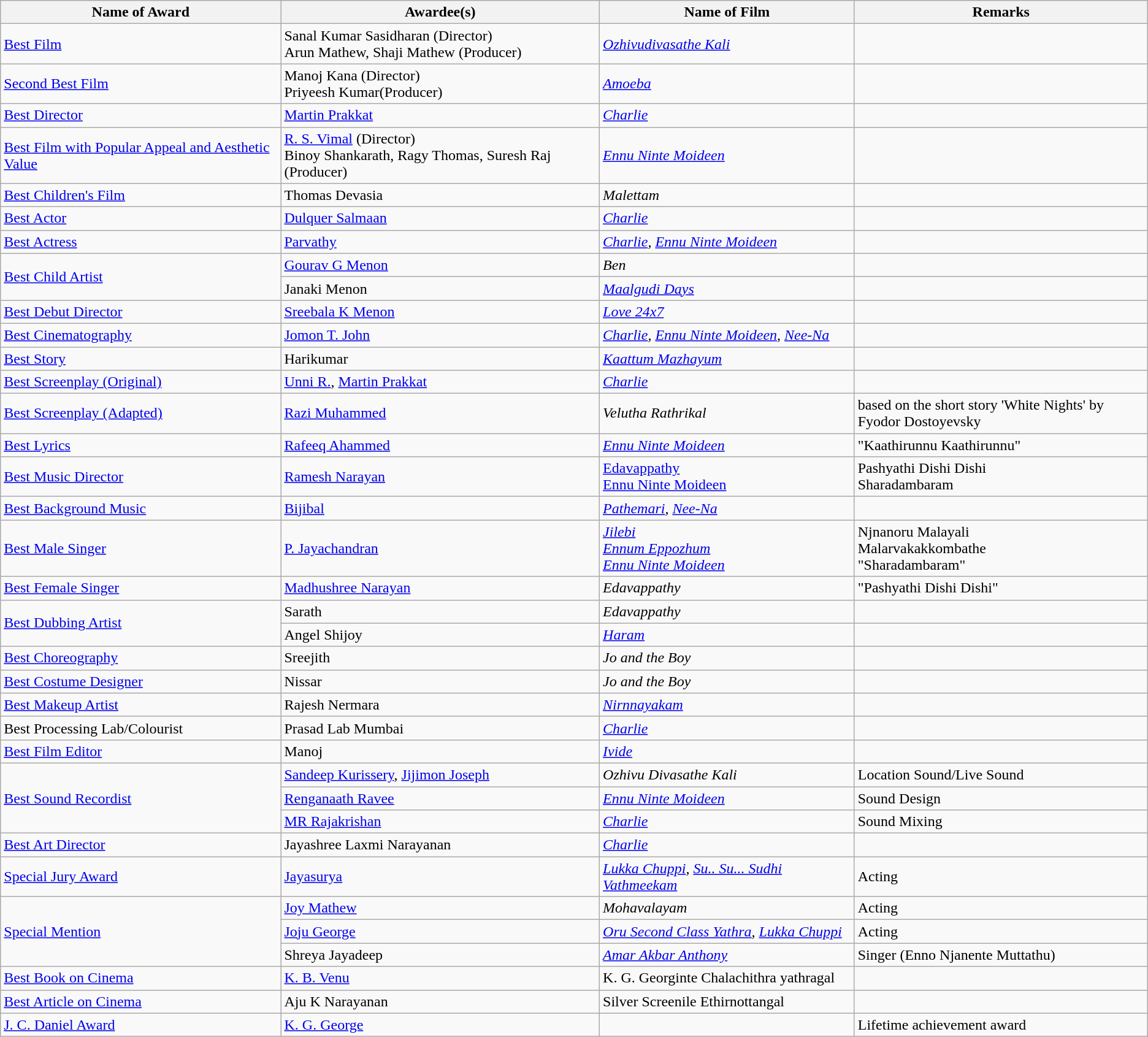<table class="wikitable sortable">
<tr>
<th style="width:22%;">Name of Award</th>
<th style="width:25%;">Awardee(s)</th>
<th style="width:20%;">Name of Film</th>
<th style="width:23%;">Remarks</th>
</tr>
<tr>
<td><a href='#'>Best Film</a></td>
<td>Sanal Kumar Sasidharan (Director)<br>Arun Mathew, Shaji Mathew (Producer)</td>
<td><em><a href='#'>Ozhivudivasathe Kali</a></em></td>
<td></td>
</tr>
<tr>
<td><a href='#'>Second Best Film</a></td>
<td>Manoj Kana (Director)<br>Priyeesh Kumar(Producer)</td>
<td><em><a href='#'>Amoeba</a></em></td>
<td></td>
</tr>
<tr>
<td><a href='#'>Best Director</a></td>
<td><a href='#'>Martin Prakkat</a></td>
<td><em><a href='#'>Charlie</a></em></td>
<td></td>
</tr>
<tr>
<td><a href='#'>Best Film with Popular Appeal and Aesthetic Value</a></td>
<td><a href='#'>R. S. Vimal</a> (Director)<br>Binoy Shankarath, Ragy Thomas, Suresh Raj (Producer)</td>
<td><em><a href='#'>Ennu Ninte Moideen</a></em></td>
<td></td>
</tr>
<tr>
<td><a href='#'>Best Children's Film</a></td>
<td>Thomas Devasia</td>
<td><em>Malettam</em></td>
<td></td>
</tr>
<tr>
<td><a href='#'>Best Actor</a></td>
<td><a href='#'>Dulquer Salmaan</a></td>
<td><em><a href='#'>Charlie</a></em></td>
<td></td>
</tr>
<tr>
<td><a href='#'>Best Actress</a></td>
<td><a href='#'>Parvathy</a></td>
<td><em><a href='#'>Charlie</a>, <a href='#'>Ennu Ninte Moideen</a></em></td>
<td></td>
</tr>
<tr>
<td rowspan="2"><a href='#'>Best Child Artist</a></td>
<td><a href='#'>Gourav G Menon</a></td>
<td><em>Ben</em></td>
<td></td>
</tr>
<tr>
<td>Janaki Menon</td>
<td><em><a href='#'>Maalgudi Days</a></em></td>
<td></td>
</tr>
<tr>
<td><a href='#'>Best Debut Director</a></td>
<td><a href='#'>Sreebala K Menon</a></td>
<td><em><a href='#'>Love 24x7</a></em></td>
<td></td>
</tr>
<tr>
<td><a href='#'>Best Cinematography</a></td>
<td><a href='#'>Jomon T. John</a></td>
<td><em><a href='#'>Charlie</a>, <a href='#'>Ennu Ninte Moideen</a>, <a href='#'>Nee-Na</a></em></td>
<td></td>
</tr>
<tr>
<td><a href='#'>Best Story</a></td>
<td>Harikumar</td>
<td><em><a href='#'>Kaattum Mazhayum</a></em></td>
<td></td>
</tr>
<tr>
<td><a href='#'>Best Screenplay (Original)</a></td>
<td><a href='#'>Unni R.</a>, <a href='#'>Martin Prakkat</a></td>
<td><em><a href='#'>Charlie</a></em></td>
<td></td>
</tr>
<tr>
<td><a href='#'>Best Screenplay (Adapted)</a></td>
<td><a href='#'>Razi Muhammed</a></td>
<td><em>Velutha Rathrikal</em></td>
<td>based on the short story 'White Nights' by Fyodor Dostoyevsky</td>
</tr>
<tr>
<td><a href='#'>Best Lyrics</a></td>
<td><a href='#'>Rafeeq Ahammed</a></td>
<td><em><a href='#'>Ennu Ninte Moideen</a></em></td>
<td>"Kaathirunnu Kaathirunnu"</td>
</tr>
<tr>
<td><a href='#'>Best Music Director</a></td>
<td><a href='#'>Ramesh Narayan</a></td>
<td><a href='#'>Edavappathy</a><br><a href='#'>Ennu Ninte Moideen</a></td>
<td>Pashyathi Dishi Dishi<br>Sharadambaram</td>
</tr>
<tr>
<td><a href='#'>Best Background Music</a></td>
<td><a href='#'>Bijibal</a></td>
<td><em><a href='#'>Pathemari</a>, <a href='#'>Nee-Na</a></em></td>
<td></td>
</tr>
<tr>
<td><a href='#'>Best Male Singer</a></td>
<td><a href='#'>P. Jayachandran</a></td>
<td><em><a href='#'>Jilebi</a><br><a href='#'>Ennum Eppozhum</a><br><a href='#'>Ennu Ninte Moideen</a></em></td>
<td>Njnanoru Malayali<br>Malarvakakkombathe<br>"Sharadambaram"</td>
</tr>
<tr>
<td><a href='#'>Best Female Singer</a></td>
<td><a href='#'>Madhushree Narayan</a></td>
<td><em>Edavappathy</em></td>
<td>"Pashyathi Dishi Dishi"</td>
</tr>
<tr>
<td rowspan="2"><a href='#'>Best Dubbing Artist</a></td>
<td>Sarath</td>
<td><em>Edavappathy</em></td>
<td></td>
</tr>
<tr>
<td>Angel Shijoy</td>
<td><em><a href='#'>Haram</a></em></td>
<td></td>
</tr>
<tr>
<td><a href='#'>Best Choreography</a></td>
<td>Sreejith</td>
<td><em>Jo and the Boy</em></td>
<td></td>
</tr>
<tr>
<td><a href='#'>Best Costume Designer</a></td>
<td>Nissar</td>
<td><em>Jo and the Boy</em></td>
<td></td>
</tr>
<tr>
<td><a href='#'>Best Makeup Artist</a></td>
<td>Rajesh Nermara</td>
<td><em><a href='#'>Nirnnayakam</a></em></td>
<td></td>
</tr>
<tr>
<td>Best Processing Lab/Colourist</td>
<td>Prasad Lab Mumbai</td>
<td><em><a href='#'>Charlie</a></em></td>
<td></td>
</tr>
<tr>
<td><a href='#'>Best Film Editor</a></td>
<td>Manoj</td>
<td><em><a href='#'>Ivide</a></em></td>
<td></td>
</tr>
<tr>
<td rowspan="3"><a href='#'>Best Sound Recordist</a></td>
<td><a href='#'>Sandeep Kurissery</a>, <a href='#'>Jijimon Joseph</a></td>
<td><em>Ozhivu Divasathe Kali</em></td>
<td>Location Sound/Live Sound</td>
</tr>
<tr>
<td><a href='#'>Renganaath Ravee</a></td>
<td><em><a href='#'>Ennu Ninte Moideen</a></em></td>
<td>Sound Design</td>
</tr>
<tr>
<td><a href='#'>MR Rajakrishan</a></td>
<td><em><a href='#'>Charlie</a></em></td>
<td>Sound Mixing</td>
</tr>
<tr>
<td><a href='#'>Best Art Director</a></td>
<td>Jayashree Laxmi Narayanan</td>
<td><em><a href='#'>Charlie</a></em></td>
<td></td>
</tr>
<tr>
<td><a href='#'>Special Jury Award</a></td>
<td><a href='#'>Jayasurya</a></td>
<td><em><a href='#'>Lukka Chuppi</a>, <a href='#'>Su.. Su... Sudhi Vathmeekam</a></em></td>
<td>Acting</td>
</tr>
<tr>
<td rowspan="3"><a href='#'>Special Mention</a></td>
<td><a href='#'>Joy Mathew</a></td>
<td><em>Mohavalayam</em></td>
<td>Acting</td>
</tr>
<tr>
<td><a href='#'>Joju George</a></td>
<td><em><a href='#'>Oru Second Class Yathra</a>, <a href='#'>Lukka Chuppi</a></em></td>
<td>Acting</td>
</tr>
<tr>
<td>Shreya Jayadeep</td>
<td><em><a href='#'>Amar Akbar Anthony</a></em></td>
<td>Singer (Enno Njanente Muttathu)</td>
</tr>
<tr>
<td><a href='#'>Best Book on Cinema</a></td>
<td><a href='#'>K. B. Venu</a></td>
<td>K. G. Georginte Chalachithra yathragal</td>
<td></td>
</tr>
<tr>
<td><a href='#'>Best Article on Cinema</a></td>
<td>Aju K Narayanan</td>
<td>Silver Screenile Ethirnottangal</td>
<td></td>
</tr>
<tr>
<td><a href='#'>J. C. Daniel Award</a></td>
<td><a href='#'>K. G. George</a></td>
<td></td>
<td>Lifetime achievement award</td>
</tr>
</table>
